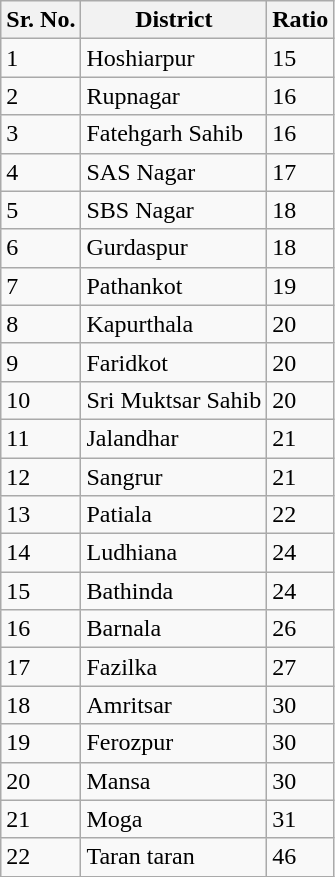<table class="wikitable sortable">
<tr>
<th>Sr. No.</th>
<th>District</th>
<th>Ratio</th>
</tr>
<tr>
<td>1</td>
<td>Hoshiarpur</td>
<td>15</td>
</tr>
<tr>
<td>2</td>
<td>Rupnagar</td>
<td>16</td>
</tr>
<tr>
<td>3</td>
<td>Fatehgarh Sahib</td>
<td>16</td>
</tr>
<tr>
<td>4</td>
<td>SAS Nagar</td>
<td>17</td>
</tr>
<tr>
<td>5</td>
<td>SBS Nagar</td>
<td>18</td>
</tr>
<tr>
<td>6</td>
<td>Gurdaspur</td>
<td>18</td>
</tr>
<tr>
<td>7</td>
<td>Pathankot</td>
<td>19</td>
</tr>
<tr>
<td>8</td>
<td>Kapurthala</td>
<td>20</td>
</tr>
<tr>
<td>9</td>
<td>Faridkot</td>
<td>20</td>
</tr>
<tr>
<td>10</td>
<td>Sri Muktsar Sahib</td>
<td>20</td>
</tr>
<tr>
<td>11</td>
<td>Jalandhar</td>
<td>21</td>
</tr>
<tr>
<td>12</td>
<td>Sangrur</td>
<td>21</td>
</tr>
<tr>
<td>13</td>
<td>Patiala</td>
<td>22</td>
</tr>
<tr>
<td>14</td>
<td>Ludhiana</td>
<td>24</td>
</tr>
<tr>
<td>15</td>
<td>Bathinda</td>
<td>24</td>
</tr>
<tr>
<td>16</td>
<td>Barnala</td>
<td>26</td>
</tr>
<tr>
<td>17</td>
<td>Fazilka</td>
<td>27</td>
</tr>
<tr>
<td>18</td>
<td>Amritsar</td>
<td>30</td>
</tr>
<tr>
<td>19</td>
<td>Ferozpur</td>
<td>30</td>
</tr>
<tr>
<td>20</td>
<td>Mansa</td>
<td>30</td>
</tr>
<tr>
<td>21</td>
<td>Moga</td>
<td>31</td>
</tr>
<tr>
<td>22</td>
<td>Taran taran</td>
<td>46</td>
</tr>
</table>
